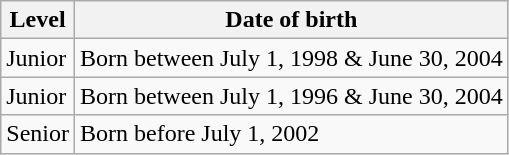<table class="wikitable unsortable" style="text-align:left">
<tr>
<th scope="col">Level</th>
<th scope="col">Date of birth</th>
</tr>
<tr>
<td>Junior <em></em></td>
<td>Born between July 1, 1998 & June 30, 2004</td>
</tr>
<tr>
<td>Junior <em></em></td>
<td>Born between July 1, 1996 & June 30, 2004</td>
</tr>
<tr>
<td>Senior <em></em></td>
<td>Born before July 1, 2002</td>
</tr>
</table>
